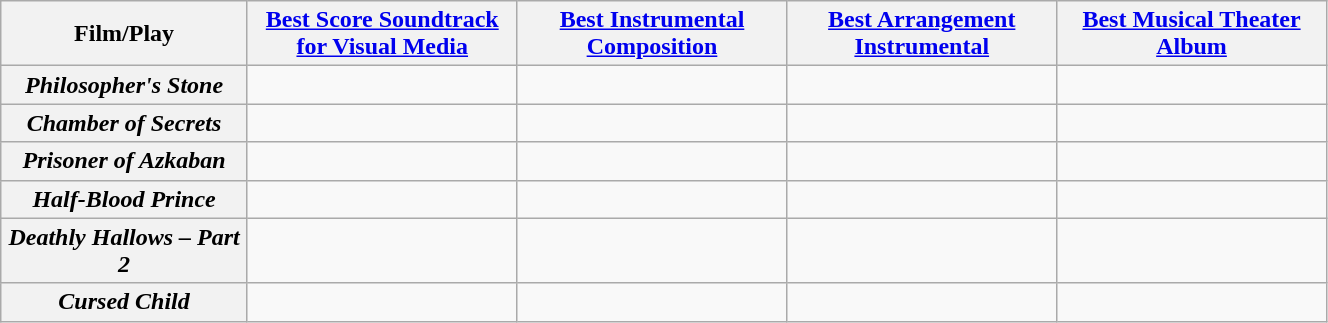<table class="wikitable" style="text-align:center" width=70%>
<tr>
<th align="center" width="16%">Film/Play</th>
<th align="center" width="17.5%"><a href='#'>Best Score Soundtrack for Visual Media</a></th>
<th align="center" width="17.5%"><a href='#'>Best Instrumental Composition</a></th>
<th align="center" width="17.5%"><a href='#'>Best Arrangement Instrumental</a></th>
<th align="center" width="17.5%"><a href='#'>Best Musical Theater Album</a></th>
</tr>
<tr>
<th scope="row"><em>Philosopher's Stone</em></th>
<td></td>
<td></td>
<td></td>
<td></td>
</tr>
<tr>
<th scope="row"><em>Chamber of Secrets</em></th>
<td></td>
<td></td>
<td></td>
<td></td>
</tr>
<tr>
<th scope="row"><em>Prisoner of Azkaban</em></th>
<td></td>
<td></td>
<td></td>
<td></td>
</tr>
<tr>
<th scope="row"><em>Half-Blood Prince</em></th>
<td></td>
<td></td>
<td></td>
<td></td>
</tr>
<tr>
<th scope="row"><em>Deathly Hallows – Part 2</em></th>
<td></td>
<td></td>
<td></td>
<td></td>
</tr>
<tr>
<th scope="row"><em>Cursed Child</em></th>
<td></td>
<td></td>
<td></td>
<td></td>
</tr>
</table>
